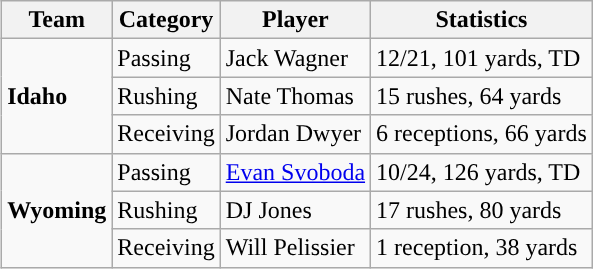<table class="wikitable" style="float: right;">
<tr>
<th>Team</th>
<th>Category</th>
<th>Player</th>
<th>Statistics</th>
</tr>
<tr>
<td rowspan=3><strong>Idaho</strong></td>
<td>Passing</td>
<td>Jack Wagner</td>
<td>12/21, 101 yards, TD</td>
</tr>
<tr>
<td>Rushing</td>
<td>Nate Thomas</td>
<td>15 rushes, 64 yards</td>
</tr>
<tr>
<td>Receiving</td>
<td>Jordan Dwyer</td>
<td>6 receptions, 66 yards</td>
</tr>
<tr>
<td rowspan=3><strong>Wyoming</strong></td>
<td>Passing</td>
<td><a href='#'>Evan Svoboda</a></td>
<td>10/24, 126 yards, TD</td>
</tr>
<tr>
<td>Rushing</td>
<td>DJ Jones</td>
<td>17 rushes, 80 yards</td>
</tr>
<tr>
<td>Receiving</td>
<td>Will Pelissier</td>
<td>1 reception, 38 yards</td>
</tr>
</table>
